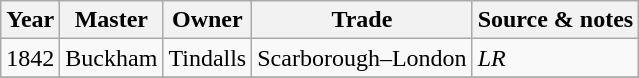<table class=" wikitable">
<tr>
<th>Year</th>
<th>Master</th>
<th>Owner</th>
<th>Trade</th>
<th>Source & notes</th>
</tr>
<tr>
<td>1842</td>
<td>Buckham</td>
<td>Tindalls</td>
<td>Scarborough–London</td>
<td><em>LR</em></td>
</tr>
<tr>
</tr>
</table>
